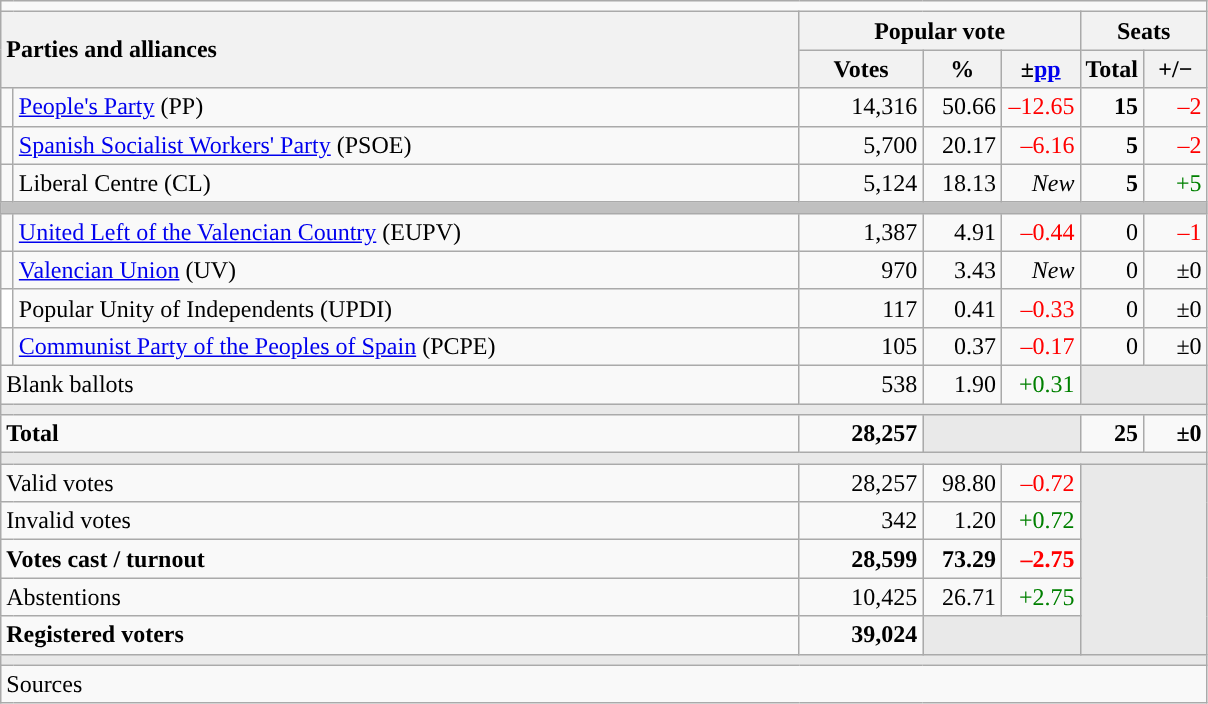<table class="wikitable" style="text-align:right;">
<tr>
<td colspan="7"></td>
</tr>
<tr>
<th style="text-align:left;" rowspan="2" colspan="2" width="525">Parties and alliances</th>
<th colspan="3">Popular vote</th>
<th colspan="2">Seats</th>
</tr>
<tr>
<th width="75">Votes</th>
<th width="45">%</th>
<th width="45">±<a href='#'>pp</a></th>
<th width="35">Total</th>
<th width="35">+/−</th>
</tr>
<tr>
<td width="1" style="color:inherit;background:"></td>
<td align="left"><a href='#'>People's Party</a> (PP)</td>
<td>14,316</td>
<td>50.66</td>
<td style="color:red;">–12.65</td>
<td><strong>15</strong></td>
<td style="color:red;">–2</td>
</tr>
<tr>
<td style="color:inherit;background:"></td>
<td align="left"><a href='#'>Spanish Socialist Workers' Party</a> (PSOE)</td>
<td>5,700</td>
<td>20.17</td>
<td style="color:red;">–6.16</td>
<td><strong>5</strong></td>
<td style="color:red;">–2</td>
</tr>
<tr>
<td style="color:inherit;background:"></td>
<td align="left">Liberal Centre (CL)</td>
<td>5,124</td>
<td>18.13</td>
<td><em>New</em></td>
<td><strong>5</strong></td>
<td style="color:green;">+5</td>
</tr>
<tr>
<td colspan="7" bgcolor="#C0C0C0"></td>
</tr>
<tr>
<td style="color:inherit;background:"></td>
<td align="left"><a href='#'>United Left of the Valencian Country</a> (EUPV)</td>
<td>1,387</td>
<td>4.91</td>
<td style="color:red;">–0.44</td>
<td>0</td>
<td style="color:red;">–1</td>
</tr>
<tr>
<td style="color:inherit;background:"></td>
<td align="left"><a href='#'>Valencian Union</a> (UV)</td>
<td>970</td>
<td>3.43</td>
<td><em>New</em></td>
<td>0</td>
<td>±0</td>
</tr>
<tr>
<td bgcolor="white"></td>
<td align="left">Popular Unity of Independents (UPDI)</td>
<td>117</td>
<td>0.41</td>
<td style="color:red;">–0.33</td>
<td>0</td>
<td>±0</td>
</tr>
<tr>
<td style="color:inherit;background:"></td>
<td align="left"><a href='#'>Communist Party of the Peoples of Spain</a> (PCPE)</td>
<td>105</td>
<td>0.37</td>
<td style="color:red;">–0.17</td>
<td>0</td>
<td>±0</td>
</tr>
<tr>
<td align="left" colspan="2">Blank ballots</td>
<td>538</td>
<td>1.90</td>
<td style="color:green;">+0.31</td>
<td bgcolor="#E9E9E9" colspan="2"></td>
</tr>
<tr>
<td colspan="7" bgcolor="#E9E9E9"></td>
</tr>
<tr style="font-weight:bold;">
<td align="left" colspan="2">Total</td>
<td>28,257</td>
<td bgcolor="#E9E9E9" colspan="2"></td>
<td>25</td>
<td>±0</td>
</tr>
<tr>
<td colspan="7" bgcolor="#E9E9E9"></td>
</tr>
<tr>
<td align="left" colspan="2">Valid votes</td>
<td>28,257</td>
<td>98.80</td>
<td style="color:red;">–0.72</td>
<td bgcolor="#E9E9E9" colspan="2" rowspan="5"></td>
</tr>
<tr>
<td align="left" colspan="2">Invalid votes</td>
<td>342</td>
<td>1.20</td>
<td style="color:green;">+0.72</td>
</tr>
<tr style="font-weight:bold;">
<td align="left" colspan="2">Votes cast / turnout</td>
<td>28,599</td>
<td>73.29</td>
<td style="color:red;">–2.75</td>
</tr>
<tr>
<td align="left" colspan="2">Abstentions</td>
<td>10,425</td>
<td>26.71</td>
<td style="color:green;">+2.75</td>
</tr>
<tr style="font-weight:bold;">
<td align="left" colspan="2">Registered voters</td>
<td>39,024</td>
<td bgcolor="#E9E9E9" colspan="2"></td>
</tr>
<tr>
<td colspan="7" bgcolor="#E9E9E9"></td>
</tr>
<tr>
<td align="left" colspan="7">Sources</td>
</tr>
</table>
